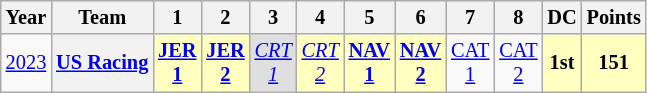<table class="wikitable" style="text-align:center; font-size:85%">
<tr>
<th>Year</th>
<th>Team</th>
<th>1</th>
<th>2</th>
<th>3</th>
<th>4</th>
<th>5</th>
<th>6</th>
<th>7</th>
<th>8</th>
<th>DC</th>
<th>Points</th>
</tr>
<tr>
<td><a href='#'>2023</a></td>
<th nowrap><a href='#'>US Racing</a></th>
<td style="background:#FFFFBF;"><strong><a href='#'>JER<br>1</a></strong><br></td>
<td style="background:#FFFFBF;"><strong><a href='#'>JER<br>2</a></strong><br></td>
<td style="background:#DFDFDF;"><em><a href='#'>CRT<br>1</a></em><br></td>
<td style="background:#FFFFBF;"><em><a href='#'>CRT<br>2</a></em><br></td>
<td style="background:#FFFFBF;"><strong><a href='#'>NAV<br>1</a></strong><br></td>
<td style="background:#FFFFBF;"><strong><a href='#'>NAV<br>2</a></strong><br></td>
<td style="background:#;"><a href='#'>CAT<br>1</a><br></td>
<td style="background:#;"><a href='#'>CAT<br>2</a><br></td>
<th style="background:#FFFFBF;">1st</th>
<th style="background:#FFFFBF;">151</th>
</tr>
</table>
